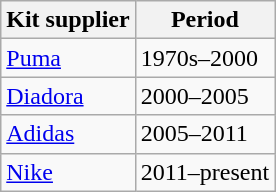<table class="wikitable">
<tr>
<th>Kit supplier</th>
<th>Period</th>
</tr>
<tr>
<td> <a href='#'>Puma</a></td>
<td>1970s–2000</td>
</tr>
<tr>
<td> <a href='#'>Diadora</a></td>
<td>2000–2005</td>
</tr>
<tr>
<td> <a href='#'>Adidas</a></td>
<td>2005–2011</td>
</tr>
<tr>
<td> <a href='#'>Nike</a></td>
<td>2011–present</td>
</tr>
</table>
